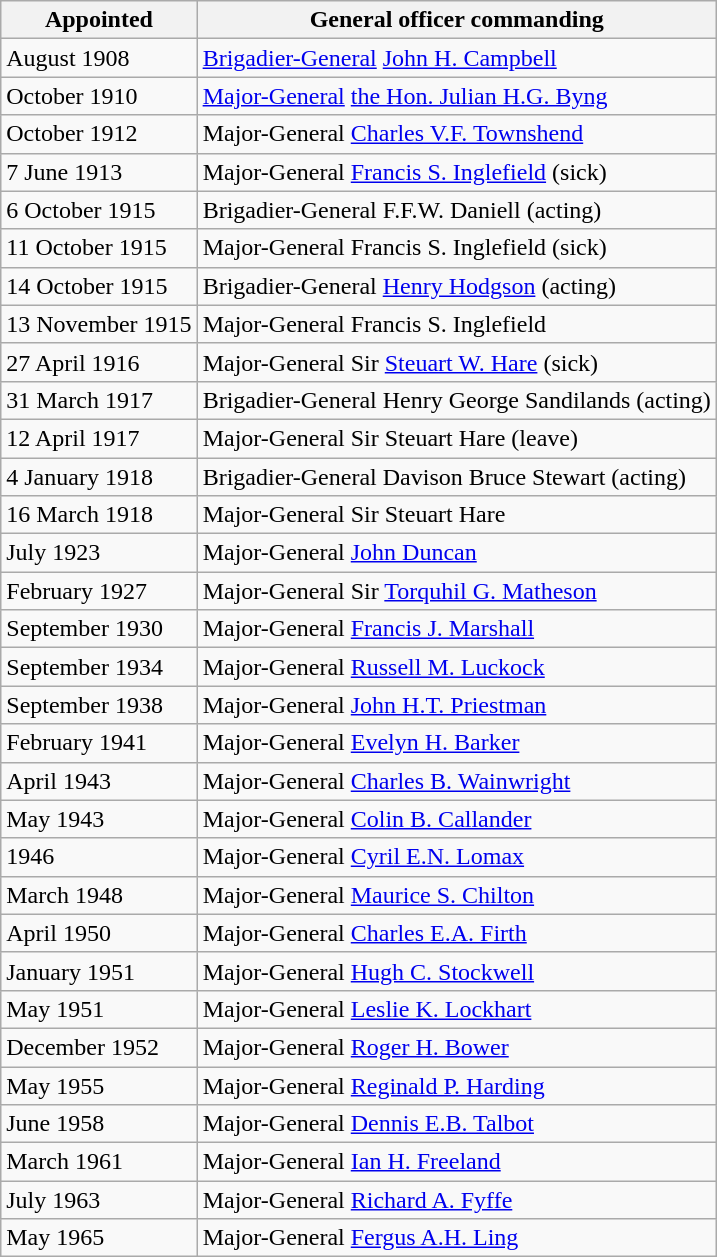<table class="wikitable" style="text-align: left; border-spacing: 2px; border: 1px solid darkgray;">
<tr>
<th>Appointed</th>
<th>General officer commanding</th>
</tr>
<tr>
<td>August 1908</td>
<td><a href='#'>Brigadier-General</a> <a href='#'>John H. Campbell</a></td>
</tr>
<tr>
<td>October 1910</td>
<td><a href='#'>Major-General</a> <a href='#'>the Hon. Julian H.G. Byng</a></td>
</tr>
<tr>
<td>October 1912</td>
<td>Major-General <a href='#'>Charles V.F. Townshend</a></td>
</tr>
<tr>
<td>7 June 1913</td>
<td>Major-General <a href='#'>Francis S. Inglefield</a> (sick)</td>
</tr>
<tr>
<td>6 October 1915</td>
<td>Brigadier-General F.F.W. Daniell (acting)</td>
</tr>
<tr>
<td>11 October 1915</td>
<td>Major-General Francis S. Inglefield (sick)</td>
</tr>
<tr>
<td>14 October 1915</td>
<td>Brigadier-General <a href='#'>Henry Hodgson</a> (acting)</td>
</tr>
<tr>
<td>13 November 1915</td>
<td>Major-General Francis S. Inglefield</td>
</tr>
<tr>
<td>27 April 1916</td>
<td>Major-General Sir <a href='#'>Steuart W. Hare</a> (sick)</td>
</tr>
<tr>
<td>31 March 1917</td>
<td>Brigadier-General Henry George Sandilands (acting)</td>
</tr>
<tr>
<td>12 April 1917</td>
<td>Major-General Sir Steuart Hare (leave)</td>
</tr>
<tr>
<td>4 January 1918</td>
<td>Brigadier-General Davison Bruce Stewart (acting)</td>
</tr>
<tr>
<td>16 March 1918</td>
<td>Major-General Sir Steuart Hare</td>
</tr>
<tr>
<td>July 1923</td>
<td>Major-General <a href='#'>John Duncan</a></td>
</tr>
<tr>
<td>February 1927</td>
<td>Major-General Sir <a href='#'>Torquhil G. Matheson</a></td>
</tr>
<tr>
<td>September 1930</td>
<td>Major-General <a href='#'>Francis J. Marshall</a></td>
</tr>
<tr>
<td>September 1934</td>
<td>Major-General <a href='#'>Russell M. Luckock</a></td>
</tr>
<tr>
<td>September 1938</td>
<td>Major-General <a href='#'>John H.T. Priestman</a></td>
</tr>
<tr>
<td>February 1941</td>
<td>Major-General <a href='#'>Evelyn H. Barker</a></td>
</tr>
<tr>
<td>April 1943</td>
<td>Major-General <a href='#'>Charles B. Wainwright</a></td>
</tr>
<tr>
<td>May 1943</td>
<td>Major-General <a href='#'>Colin B. Callander</a></td>
</tr>
<tr>
<td>1946</td>
<td>Major-General <a href='#'>Cyril E.N. Lomax</a></td>
</tr>
<tr>
<td>March 1948</td>
<td>Major-General <a href='#'>Maurice S. Chilton</a></td>
</tr>
<tr>
<td>April 1950</td>
<td>Major-General <a href='#'>Charles E.A. Firth</a></td>
</tr>
<tr>
<td>January 1951</td>
<td>Major-General <a href='#'>Hugh C. Stockwell</a></td>
</tr>
<tr>
<td>May 1951</td>
<td>Major-General <a href='#'>Leslie K. Lockhart</a></td>
</tr>
<tr>
<td>December 1952</td>
<td>Major-General <a href='#'>Roger H. Bower</a></td>
</tr>
<tr>
<td>May 1955</td>
<td>Major-General <a href='#'>Reginald P. Harding</a></td>
</tr>
<tr>
<td>June 1958</td>
<td>Major-General <a href='#'>Dennis E.B. Talbot</a></td>
</tr>
<tr>
<td>March 1961</td>
<td>Major-General <a href='#'>Ian H. Freeland</a></td>
</tr>
<tr>
<td>July 1963</td>
<td>Major-General <a href='#'>Richard A. Fyffe</a></td>
</tr>
<tr>
<td>May 1965</td>
<td>Major-General <a href='#'>Fergus A.H. Ling</a></td>
</tr>
</table>
